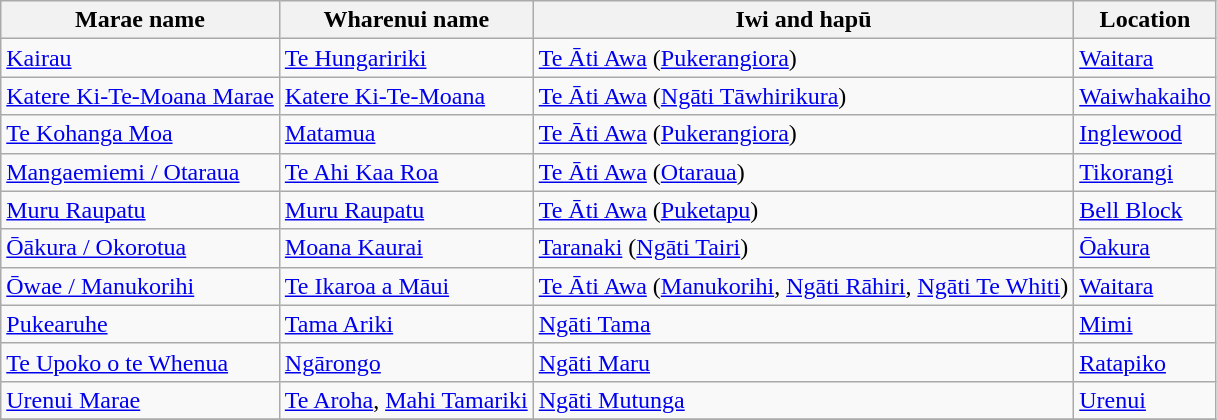<table class="wikitable sortable">
<tr>
<th>Marae name</th>
<th>Wharenui name</th>
<th>Iwi and hapū</th>
<th>Location</th>
</tr>
<tr>
<td><a href='#'>Kairau</a></td>
<td><a href='#'>Te Hungaririki</a></td>
<td><a href='#'>Te Āti Awa</a> (<a href='#'>Pukerangiora</a>)</td>
<td><a href='#'>Waitara</a></td>
</tr>
<tr>
<td><a href='#'>Katere Ki-Te-Moana Marae</a></td>
<td><a href='#'>Katere Ki-Te-Moana</a></td>
<td><a href='#'>Te Āti Awa</a> (<a href='#'>Ngāti Tāwhirikura</a>)</td>
<td><a href='#'>Waiwhakaiho</a></td>
</tr>
<tr>
<td><a href='#'>Te Kohanga Moa</a></td>
<td><a href='#'>Matamua</a></td>
<td><a href='#'>Te Āti Awa</a> (<a href='#'>Pukerangiora</a>)</td>
<td><a href='#'>Inglewood</a></td>
</tr>
<tr>
<td><a href='#'>Mangaemiemi / Otaraua</a></td>
<td><a href='#'>Te Ahi Kaa Roa</a></td>
<td><a href='#'>Te Āti Awa</a> (<a href='#'>Otaraua</a>)</td>
<td><a href='#'>Tikorangi</a></td>
</tr>
<tr>
<td><a href='#'>Muru Raupatu</a></td>
<td><a href='#'>Muru Raupatu</a></td>
<td><a href='#'>Te Āti Awa</a> (<a href='#'>Puketapu</a>)</td>
<td><a href='#'>Bell Block</a></td>
</tr>
<tr>
<td><a href='#'>Ōākura / Okorotua</a></td>
<td><a href='#'>Moana Kaurai</a></td>
<td><a href='#'>Taranaki</a> (<a href='#'>Ngāti Tairi</a>)</td>
<td><a href='#'>Ōakura</a></td>
</tr>
<tr>
<td><a href='#'>Ōwae / Manukorihi</a></td>
<td><a href='#'>Te Ikaroa a Māui</a></td>
<td><a href='#'>Te Āti Awa</a> (<a href='#'>Manukorihi</a>, <a href='#'>Ngāti Rāhiri</a>, <a href='#'>Ngāti Te Whiti</a>)</td>
<td><a href='#'>Waitara</a></td>
</tr>
<tr>
<td><a href='#'>Pukearuhe</a></td>
<td><a href='#'>Tama Ariki</a></td>
<td><a href='#'>Ngāti Tama</a></td>
<td><a href='#'>Mimi</a></td>
</tr>
<tr>
<td><a href='#'>Te Upoko o te Whenua</a></td>
<td><a href='#'>Ngārongo</a></td>
<td><a href='#'>Ngāti Maru</a></td>
<td><a href='#'>Ratapiko</a></td>
</tr>
<tr>
<td><a href='#'>Urenui Marae</a></td>
<td><a href='#'>Te Aroha</a>, <a href='#'>Mahi Tamariki</a></td>
<td><a href='#'>Ngāti Mutunga</a></td>
<td><a href='#'>Urenui</a></td>
</tr>
<tr f>
</tr>
</table>
